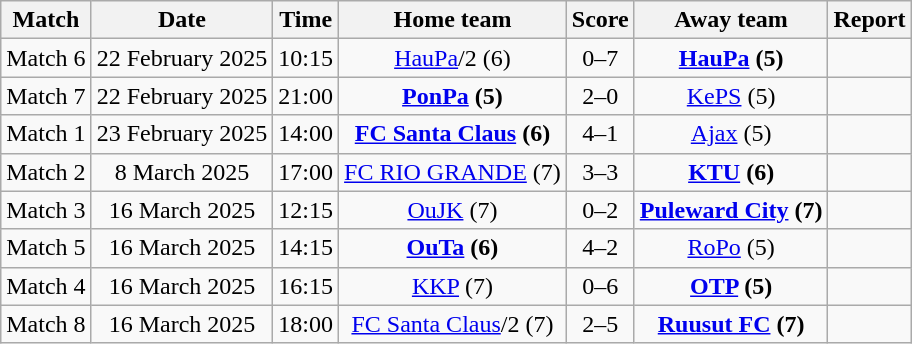<table class="wikitable" style="text-align:center">
<tr>
<th style= width="40px">Match</th>
<th style= width="40px">Date</th>
<th style= width="40px">Time</th>
<th style= width="150px">Home team</th>
<th style= width="60px">Score</th>
<th style= width="150px">Away team</th>
<th style= width="30px">Report</th>
</tr>
<tr>
<td>Match 6</td>
<td>22 February 2025</td>
<td>10:15</td>
<td><a href='#'>HauPa</a>/2 (6)</td>
<td>0–7</td>
<td><strong><a href='#'>HauPa</a> (5)</strong></td>
<td></td>
</tr>
<tr>
<td>Match 7</td>
<td>22 February 2025</td>
<td>21:00</td>
<td><strong><a href='#'>PonPa</a> (5)</strong></td>
<td>2–0</td>
<td><a href='#'>KePS</a> (5)</td>
<td></td>
</tr>
<tr>
<td>Match 1</td>
<td>23 February 2025</td>
<td>14:00</td>
<td><strong><a href='#'>FC Santa Claus</a> (6)</strong></td>
<td>4–1</td>
<td><a href='#'>Ajax</a> (5)</td>
<td></td>
</tr>
<tr>
<td>Match 2</td>
<td>8 March 2025</td>
<td>17:00</td>
<td><a href='#'>FC RIO GRANDE</a> (7)</td>
<td>3–3 </td>
<td><strong><a href='#'>KTU</a> (6)</strong></td>
<td></td>
</tr>
<tr>
<td>Match 3</td>
<td>16 March 2025</td>
<td>12:15</td>
<td><a href='#'>OuJK</a> (7)</td>
<td>0–2</td>
<td><strong><a href='#'>Puleward City</a> (7)</strong></td>
<td></td>
</tr>
<tr>
<td>Match 5</td>
<td>16 March 2025</td>
<td>14:15</td>
<td><strong><a href='#'>OuTa</a> (6)</strong></td>
<td>4–2</td>
<td><a href='#'>RoPo</a> (5)</td>
<td></td>
</tr>
<tr>
<td>Match 4</td>
<td>16 March 2025</td>
<td>16:15</td>
<td><a href='#'>KKP</a> (7)</td>
<td>0–6</td>
<td><strong><a href='#'>OTP</a> (5)</strong></td>
<td></td>
</tr>
<tr>
<td>Match 8</td>
<td>16 March 2025</td>
<td>18:00</td>
<td><a href='#'>FC Santa Claus</a>/2 (7)</td>
<td>2–5</td>
<td><strong><a href='#'>Ruusut FC</a> (7)</strong></td>
<td></td>
</tr>
</table>
